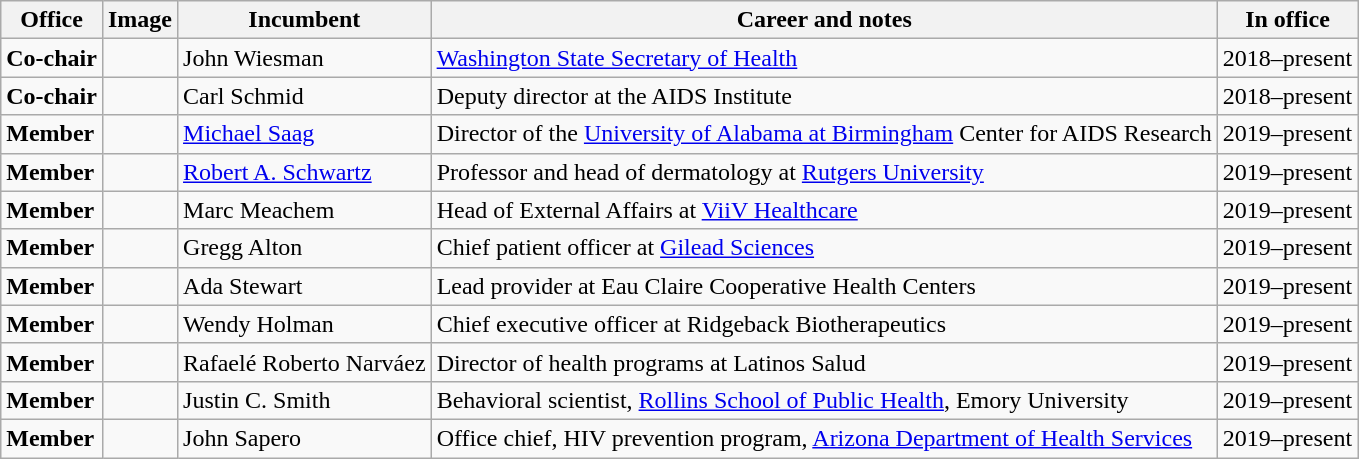<table class="wikitable">
<tr>
<th>Office</th>
<th>Image</th>
<th>Incumbent</th>
<th>Career and notes</th>
<th>In office</th>
</tr>
<tr>
<td><strong>Co-chair</strong></td>
<td></td>
<td>John Wiesman</td>
<td><a href='#'>Washington State Secretary of Health</a></td>
<td>2018–present</td>
</tr>
<tr>
<td><strong>Co-chair</strong></td>
<td></td>
<td>Carl Schmid</td>
<td>Deputy director at the AIDS Institute</td>
<td>2018–present</td>
</tr>
<tr>
<td><strong>Member</strong></td>
<td></td>
<td><a href='#'>Michael Saag</a></td>
<td>Director of the <a href='#'>University of Alabama at Birmingham</a> Center for AIDS Research</td>
<td>2019–present</td>
</tr>
<tr>
<td><strong>Member</strong></td>
<td></td>
<td><a href='#'>Robert A. Schwartz</a></td>
<td>Professor and head of dermatology at <a href='#'>Rutgers University</a></td>
<td>2019–present</td>
</tr>
<tr>
<td><strong>Member</strong></td>
<td></td>
<td>Marc Meachem</td>
<td>Head of External Affairs at <a href='#'>ViiV Healthcare</a></td>
<td>2019–present</td>
</tr>
<tr>
<td><strong>Member</strong></td>
<td></td>
<td>Gregg Alton</td>
<td>Chief patient officer at <a href='#'>Gilead Sciences</a></td>
<td>2019–present</td>
</tr>
<tr>
<td><strong>Member</strong></td>
<td></td>
<td>Ada Stewart</td>
<td>Lead provider at Eau Claire Cooperative Health Centers</td>
<td>2019–present</td>
</tr>
<tr>
<td><strong>Member</strong></td>
<td></td>
<td>Wendy Holman</td>
<td>Chief executive officer at Ridgeback Biotherapeutics</td>
<td>2019–present</td>
</tr>
<tr>
<td><strong>Member</strong></td>
<td></td>
<td>Rafaelé Roberto Narváez</td>
<td>Director of health programs at Latinos Salud</td>
<td>2019–present</td>
</tr>
<tr>
<td><strong>Member</strong></td>
<td></td>
<td>Justin C. Smith</td>
<td>Behavioral scientist, <a href='#'>Rollins School of Public Health</a>, Emory University</td>
<td>2019–present</td>
</tr>
<tr>
<td><strong>Member</strong></td>
<td></td>
<td>John Sapero</td>
<td>Office chief, HIV prevention program, <a href='#'>Arizona Department of Health Services</a></td>
<td>2019–present</td>
</tr>
</table>
